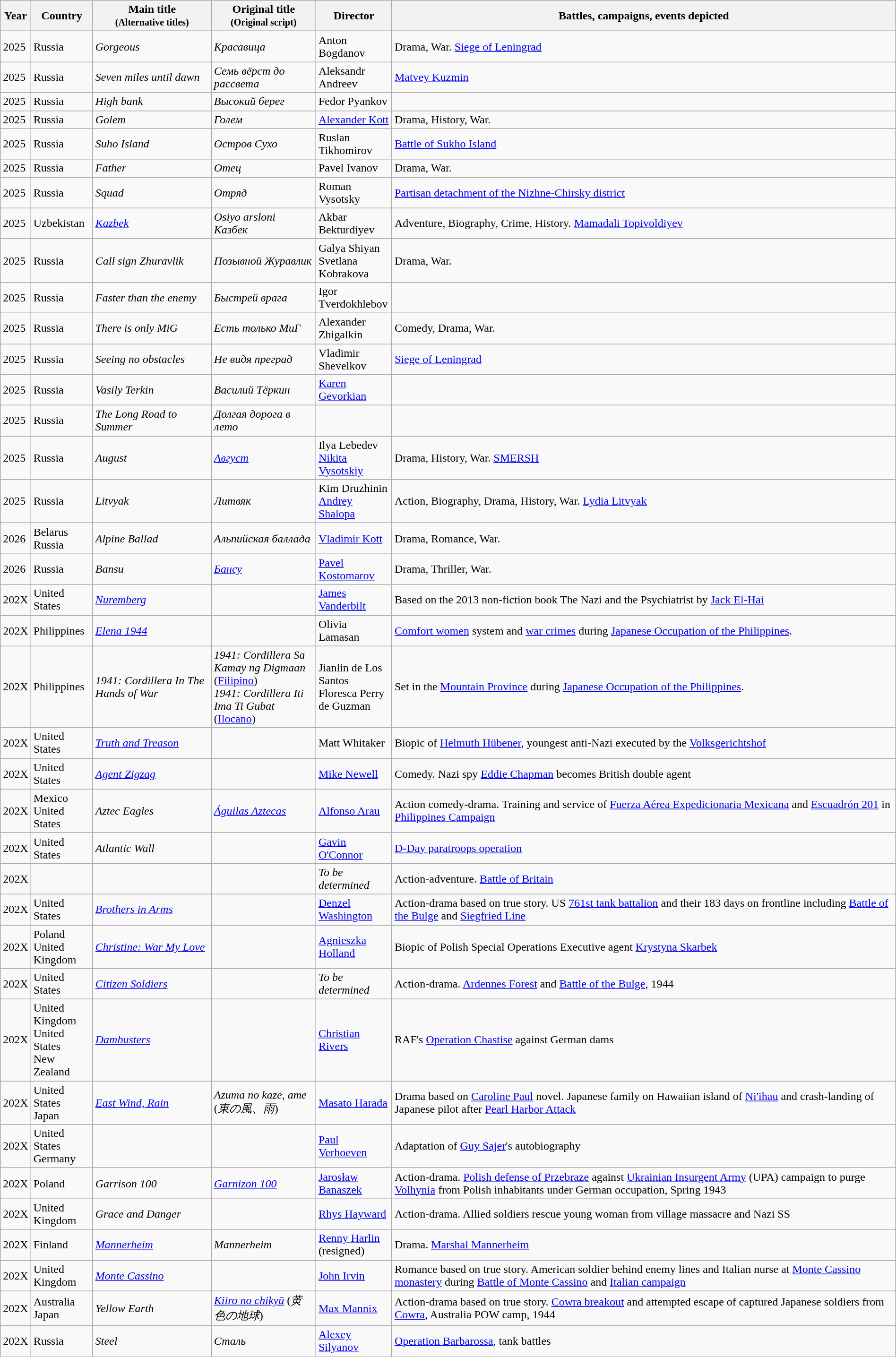<table class="wikitable sortable" style="width:100%;">
<tr>
<th class="unsortable">Year</th>
<th width= 80>Country</th>
<th width=160>Main title<br><small>(Alternative titles)</small></th>
<th width=140>Original title<br><small>(Original script)</small></th>
<th width=100>Director</th>
<th class="unsortable">Battles, campaigns, events depicted</th>
</tr>
<tr>
<td>2025</td>
<td>Russia</td>
<td><em>Gorgeous</em></td>
<td><em>Красавица</em></td>
<td>Anton Bogdanov</td>
<td>Drama, War. <a href='#'>Siege of Leningrad</a></td>
</tr>
<tr>
<td>2025</td>
<td>Russia</td>
<td><em>Seven miles until dawn</em></td>
<td><em>Семь вёрст до рассвета</em></td>
<td>Aleksandr Andreev</td>
<td><a href='#'>Matvey Kuzmin</a></td>
</tr>
<tr>
<td>2025</td>
<td>Russia</td>
<td><em>High bank</em></td>
<td><em>Высокий берег</em></td>
<td>Fedor Pyankov</td>
<td></td>
</tr>
<tr>
<td>2025</td>
<td>Russia</td>
<td><em>Golem</em></td>
<td><em>Голем</em></td>
<td><a href='#'>Alexander Kott</a></td>
<td>Drama, History, War.</td>
</tr>
<tr>
<td>2025</td>
<td>Russia</td>
<td><em>Suho Island</em></td>
<td><em>Остров Сухо</em></td>
<td>Ruslan Tikhomirov</td>
<td><a href='#'>Battle of Sukho Island</a></td>
</tr>
<tr>
<td>2025</td>
<td>Russia</td>
<td><em>Father</em></td>
<td><em>Отец</em></td>
<td>Pavel Ivanov</td>
<td>Drama, War.</td>
</tr>
<tr>
<td>2025</td>
<td>Russia</td>
<td><em>Squad</em></td>
<td><em>Отряд</em></td>
<td>Roman Vysotsky</td>
<td><a href='#'>Partisan detachment of the Nizhne-Chirsky district</a></td>
</tr>
<tr>
<td>2025</td>
<td>Uzbekistan</td>
<td><em><a href='#'>Kazbek</a></em></td>
<td><em>Osiyo arsloni</em><br><em>Казбек</em></td>
<td>Akbar Bekturdiyev</td>
<td>Adventure, Biography, Crime, History. <a href='#'>Mamadali Topivoldiyev</a></td>
</tr>
<tr>
<td>2025</td>
<td>Russia</td>
<td><em>Call sign Zhuravlik</em></td>
<td><em>Позывной Журавлик</em></td>
<td>Galya Shiyan<br>Svetlana Kobrakova</td>
<td>Drama, War.</td>
</tr>
<tr>
<td>2025</td>
<td>Russia</td>
<td><em>Faster than the enemy</em></td>
<td><em>Быстрей врага</em></td>
<td>Igor Tverdokhlebov</td>
<td></td>
</tr>
<tr>
<td>2025</td>
<td>Russia</td>
<td><em>There is only MiG</em></td>
<td><em>Есть только МиГ</em></td>
<td>Alexander Zhigalkin</td>
<td>Comedy, Drama, War.</td>
</tr>
<tr>
<td>2025</td>
<td>Russia</td>
<td><em>Seeing no obstacles</em></td>
<td><em>Не видя преград</em></td>
<td>Vladimir Shevelkov</td>
<td><a href='#'>Siege of Leningrad</a></td>
</tr>
<tr>
<td>2025</td>
<td>Russia</td>
<td><em>Vasily Terkin</em></td>
<td><em>Василий Тёркин</em></td>
<td><a href='#'>Karen Gevorkian</a></td>
<td></td>
</tr>
<tr>
<td>2025</td>
<td>Russia</td>
<td><em>The Long Road to Summer</em></td>
<td><em>Долгая дорога в лето</em></td>
<td></td>
<td></td>
</tr>
<tr>
<td>2025</td>
<td>Russia</td>
<td><em>August</em></td>
<td><em><a href='#'>Август</a></em></td>
<td>Ilya Lebedev<br><a href='#'>Nikita Vysotskiy</a></td>
<td>Drama, History, War. <a href='#'>SMERSH</a></td>
</tr>
<tr>
<td>2025</td>
<td>Russia</td>
<td><em>Litvyak</em></td>
<td><em>Литвяк</em></td>
<td>Kim Druzhinin<br><a href='#'>Andrey Shalopa</a></td>
<td>Action, Biography, Drama, History, War. <a href='#'>Lydia Litvyak</a></td>
</tr>
<tr>
<td>2026</td>
<td>Belarus<br>Russia</td>
<td><em>Alpine Ballad</em></td>
<td><em>Альпийская баллада</em></td>
<td><a href='#'>Vladimir Kott</a></td>
<td>Drama, Romance, War.</td>
</tr>
<tr>
<td>2026</td>
<td>Russia</td>
<td><em>Bansu</em></td>
<td><em><a href='#'>Бансу</a></em></td>
<td><a href='#'>Pavel Kostomarov</a></td>
<td>Drama, Thriller, War.</td>
</tr>
<tr>
<td>202X</td>
<td>United States</td>
<td><em><a href='#'>Nuremberg</a></em></td>
<td></td>
<td><a href='#'>James Vanderbilt</a></td>
<td>Based on the 2013 non-fiction book The Nazi and the Psychiatrist by <a href='#'>Jack El-Hai</a></td>
</tr>
<tr>
<td>202X</td>
<td>Philippines</td>
<td><em><a href='#'>Elena 1944</a></em></td>
<td></td>
<td>Olivia Lamasan</td>
<td><a href='#'>Comfort women</a> system and <a href='#'>war crimes</a> during <a href='#'>Japanese Occupation of the Philippines</a>.</td>
</tr>
<tr>
<td>202X</td>
<td>Philippines</td>
<td><em>1941: Cordillera In The Hands of War</em></td>
<td><em>1941: Cordillera Sa Kamay ng Digmaan</em> (<a href='#'>Filipino</a>) <br> <em>1941: Cordillera Iti Ima Ti Gubat</em> (<a href='#'>Ilocano</a>)</td>
<td>Jianlin de Los Santos <br>  Floresca Perry de Guzman</td>
<td>Set in the <a href='#'>Mountain Province</a> during <a href='#'>Japanese Occupation of the Philippines</a>.</td>
</tr>
<tr>
<td>202X</td>
<td>United States</td>
<td><em><a href='#'>Truth and Treason</a></em></td>
<td></td>
<td>Matt Whitaker</td>
<td>Biopic of <a href='#'>Helmuth Hübener</a>, youngest anti-Nazi executed by the <a href='#'>Volksgerichtshof</a></td>
</tr>
<tr>
<td>202X</td>
<td>United States</td>
<td><em><a href='#'>Agent Zigzag</a></em></td>
<td></td>
<td><a href='#'>Mike Newell</a></td>
<td>Comedy. Nazi spy <a href='#'>Eddie Chapman</a> becomes British double agent</td>
</tr>
<tr>
<td>202X</td>
<td>Mexico<br>United States</td>
<td><em>Aztec Eagles</em></td>
<td><em><a href='#'>Águilas Aztecas</a></em></td>
<td><a href='#'>Alfonso Arau</a></td>
<td>Action comedy-drama. Training and service of <a href='#'>Fuerza Aérea Expedicionaria Mexicana</a> and <a href='#'>Escuadrón 201</a> in <a href='#'>Philippines Campaign</a></td>
</tr>
<tr>
<td>202X</td>
<td>United States</td>
<td><em>Atlantic Wall</em></td>
<td></td>
<td><a href='#'>Gavin O'Connor</a></td>
<td><a href='#'>D-Day paratroops operation</a></td>
</tr>
<tr>
<td>202X</td>
<td></td>
<td><em></em></td>
<td></td>
<td><em>To be determined</em></td>
<td>Action-adventure. <a href='#'>Battle of Britain</a></td>
</tr>
<tr>
<td>202X</td>
<td>United States</td>
<td><em><a href='#'>Brothers in Arms</a></em></td>
<td></td>
<td><a href='#'>Denzel Washington</a></td>
<td>Action-drama based on true story. US <a href='#'>761st tank battalion</a> and their 183 days on frontline including <a href='#'>Battle of the Bulge</a> and <a href='#'>Siegfried Line</a></td>
</tr>
<tr>
<td>202X</td>
<td>Poland<br>United Kingdom</td>
<td><em><a href='#'>Christine: War My Love</a></em></td>
<td></td>
<td><a href='#'>Agnieszka Holland</a></td>
<td>Biopic of Polish Special Operations Executive agent <a href='#'>Krystyna Skarbek</a></td>
</tr>
<tr>
<td>202X</td>
<td>United States</td>
<td><em><a href='#'>Citizen Soldiers</a></em></td>
<td></td>
<td><em>To be determined</em></td>
<td>Action-drama. <a href='#'>Ardennes Forest</a> and <a href='#'>Battle of the Bulge</a>, 1944</td>
</tr>
<tr>
<td>202X</td>
<td>United Kingdom<br>United States<br>New Zealand</td>
<td><em><a href='#'>Dambusters</a></em></td>
<td></td>
<td><a href='#'>Christian Rivers</a></td>
<td>RAF's <a href='#'>Operation Chastise</a> against German dams</td>
</tr>
<tr>
<td>202X</td>
<td>United States<br>Japan</td>
<td><em><a href='#'>East Wind, Rain</a></em></td>
<td><em>Azuma no kaze, ame</em> (<em>東の風、雨</em>)</td>
<td><a href='#'>Masato Harada</a></td>
<td>Drama based on <a href='#'>Caroline Paul</a> novel. Japanese family on Hawaiian island of <a href='#'>Ni'ihau</a> and crash-landing of Japanese pilot after <a href='#'>Pearl Harbor Attack</a></td>
</tr>
<tr>
<td>202X</td>
<td>United States<br>Germany</td>
<td><em></em></td>
<td></td>
<td><a href='#'>Paul Verhoeven</a></td>
<td>Adaptation of <a href='#'>Guy Sajer</a>'s autobiography</td>
</tr>
<tr>
<td>202X</td>
<td>Poland</td>
<td><em>Garrison 100</em></td>
<td><em><a href='#'>Garnizon 100</a></em></td>
<td><a href='#'>Jarosław Banaszek</a></td>
<td>Action-drama. <a href='#'>Polish defense of Przebraze</a> against <a href='#'>Ukrainian Insurgent Army</a> (UPA) campaign to purge <a href='#'>Volhynia</a> from Polish inhabitants under German occupation, Spring 1943</td>
</tr>
<tr>
<td>202X</td>
<td>United Kingdom</td>
<td><em>Grace and Danger</em></td>
<td></td>
<td><a href='#'>Rhys Hayward</a></td>
<td>Action-drama. Allied soldiers rescue young woman from village massacre and Nazi SS</td>
</tr>
<tr>
<td>202X</td>
<td>Finland</td>
<td><em><a href='#'>Mannerheim</a></em></td>
<td><em>Mannerheim</em></td>
<td><a href='#'>Renny Harlin</a> (resigned)</td>
<td>Drama. <a href='#'>Marshal Mannerheim</a></td>
</tr>
<tr>
<td>202X</td>
<td>United Kingdom</td>
<td><em><a href='#'>Monte Cassino</a></em></td>
<td></td>
<td><a href='#'>John Irvin</a></td>
<td>Romance based on true story. American soldier behind enemy lines and Italian nurse at <a href='#'>Monte Cassino monastery</a> during <a href='#'>Battle of Monte Cassino</a> and <a href='#'>Italian campaign</a></td>
</tr>
<tr>
<td>202X</td>
<td>Australia<br>Japan</td>
<td><em>Yellow Earth</em></td>
<td><em><a href='#'>Kiiro no chikyū</a></em> (<em>黄色の地球</em>)</td>
<td><a href='#'>Max Mannix</a></td>
<td>Action-drama based on true story. <a href='#'>Cowra breakout</a> and attempted escape of captured Japanese soldiers from <a href='#'>Cowra</a>, Australia POW camp, 1944</td>
</tr>
<tr>
<td>202X</td>
<td>Russia</td>
<td><em>Steel</em></td>
<td><em>Сталь</em></td>
<td><a href='#'>Alexey Silyanov</a></td>
<td><a href='#'>Operation Barbarossa</a>, tank battles</td>
</tr>
</table>
